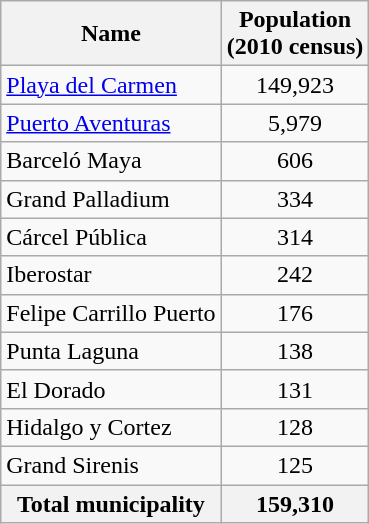<table class="wikitable sortable">
<tr>
<th>Name</th>
<th>Population<br>(2010 census)</th>
</tr>
<tr>
<td><a href='#'>Playa del Carmen</a></td>
<td align=center>149,923</td>
</tr>
<tr>
<td><a href='#'>Puerto Aventuras</a></td>
<td align=center>5,979</td>
</tr>
<tr>
<td>Barceló Maya</td>
<td align=center>606</td>
</tr>
<tr>
<td>Grand Palladium</td>
<td align=center>334</td>
</tr>
<tr>
<td>Cárcel Pública</td>
<td align=center>314</td>
</tr>
<tr>
<td>Iberostar</td>
<td align=center>242</td>
</tr>
<tr>
<td>Felipe Carrillo Puerto</td>
<td align=center>176</td>
</tr>
<tr>
<td>Punta Laguna</td>
<td align=center>138</td>
</tr>
<tr>
<td>El Dorado</td>
<td align=center>131</td>
</tr>
<tr>
<td>Hidalgo y Cortez</td>
<td align=center>128</td>
</tr>
<tr>
<td>Grand Sirenis</td>
<td align=center>125</td>
</tr>
<tr>
<th>Total municipality</th>
<th>159,310</th>
</tr>
</table>
